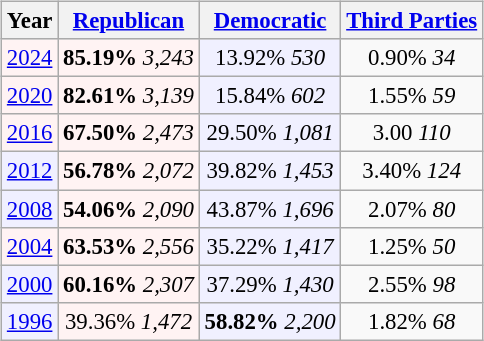<table class="wikitable" style="float:right; font-size:95%;">
<tr bgcolor=lightgrey>
<th>Year</th>
<th><a href='#'>Republican</a></th>
<th><a href='#'>Democratic</a></th>
<th><a href='#'>Third Parties</a></th>
</tr>
<tr>
<td style="text-align:center; background:#fff3f3;"><a href='#'>2024</a></td>
<td style="text-align:center; background:#fff3f3;"><strong>85.19%</strong> <em>3,243</em></td>
<td style="text-align:center; background:#f0f0ff;">13.92% <em>530</em></td>
<td style="text-align:center;">0.90% <em>34</em></td>
</tr>
<tr>
<td align="center" bgcolor="#fff3f3"><a href='#'>2020</a></td>
<td align="center" bgcolor="#fff3f3"><strong>82.61%</strong> <em>3,139</em></td>
<td align="center" bgcolor="#f0f0ff">15.84% <em>602</em></td>
<td align="center">1.55% <em>59</em></td>
</tr>
<tr>
<td align="center" bgcolor="#fff3f3"><a href='#'>2016</a></td>
<td align="center" bgcolor="#fff3f3"><strong>67.50%</strong> <em>2,473</em></td>
<td align="center" bgcolor="#f0f0ff">29.50% <em>1,081</em></td>
<td align="center">3.00 <em>110</em></td>
</tr>
<tr>
<td align="center" bgcolor="#f0f0ff"><a href='#'>2012</a></td>
<td align="center" bgcolor="#fff3f3"><strong>56.78%</strong> <em>2,072</em></td>
<td align="center" bgcolor="#f0f0ff">39.82% <em>1,453</em></td>
<td align="center">3.40% <em>124</em></td>
</tr>
<tr>
<td align="center" bgcolor="#f0f0ff"><a href='#'>2008</a></td>
<td align="center" bgcolor="#fff3f3"><strong>54.06%</strong> <em>2,090</em></td>
<td align="center" bgcolor="#f0f0ff">43.87% <em>1,696</em></td>
<td align="center">2.07% <em>80</em></td>
</tr>
<tr>
<td align="center" bgcolor="#fff3f3"><a href='#'>2004</a></td>
<td align="center" bgcolor="#fff3f3"><strong>63.53%</strong> <em>2,556</em></td>
<td align="center" bgcolor="#f0f0ff">35.22% <em>1,417</em></td>
<td align="center">1.25% <em>50</em></td>
</tr>
<tr>
<td align="center" bgcolor="#f0f0ff"><a href='#'>2000</a></td>
<td align="center" bgcolor="#fff3f3"><strong>60.16%</strong> <em>2,307</em></td>
<td align="center" bgcolor="#f0f0ff">37.29% <em>1,430</em></td>
<td align="center">2.55% <em>98</em></td>
</tr>
<tr>
<td align="center" bgcolor="#f0f0ff"><a href='#'>1996</a></td>
<td align="center" bgcolor="#fff3f3">39.36% <em>1,472</em></td>
<td align="center" bgcolor="#f0f0ff"><strong>58.82%</strong> <em>2,200</em></td>
<td align="center">1.82% <em>68</em></td>
</tr>
</table>
